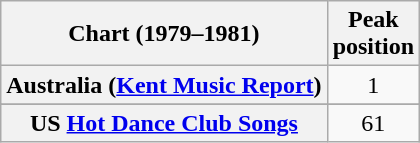<table class="wikitable sortable plainrowheaders">
<tr>
<th>Chart (1979–1981)</th>
<th>Peak<br>position</th>
</tr>
<tr>
<th scope="row">Australia (<a href='#'>Kent Music Report</a>)</th>
<td style="text-align:center;">1</td>
</tr>
<tr>
</tr>
<tr>
</tr>
<tr>
</tr>
<tr>
<th scope="row">US <a href='#'>Hot Dance Club Songs</a></th>
<td style="text-align:center;">61</td>
</tr>
</table>
